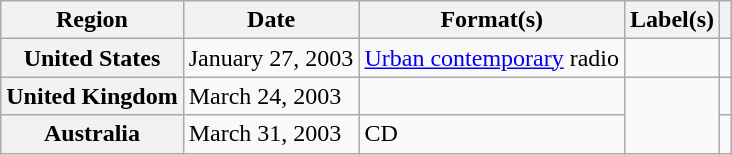<table class="wikitable plainrowheaders">
<tr>
<th scope="col">Region</th>
<th scope="col">Date</th>
<th scope="col">Format(s)</th>
<th scope="col">Label(s)</th>
<th scope="col"></th>
</tr>
<tr>
<th scope="row">United States</th>
<td>January 27, 2003</td>
<td><a href='#'>Urban contemporary</a> radio</td>
<td></td>
<td></td>
</tr>
<tr>
<th scope="row">United Kingdom</th>
<td>March 24, 2003</td>
<td></td>
<td rowspan="2"></td>
<td></td>
</tr>
<tr>
<th scope="row">Australia</th>
<td>March 31, 2003</td>
<td>CD</td>
<td></td>
</tr>
</table>
